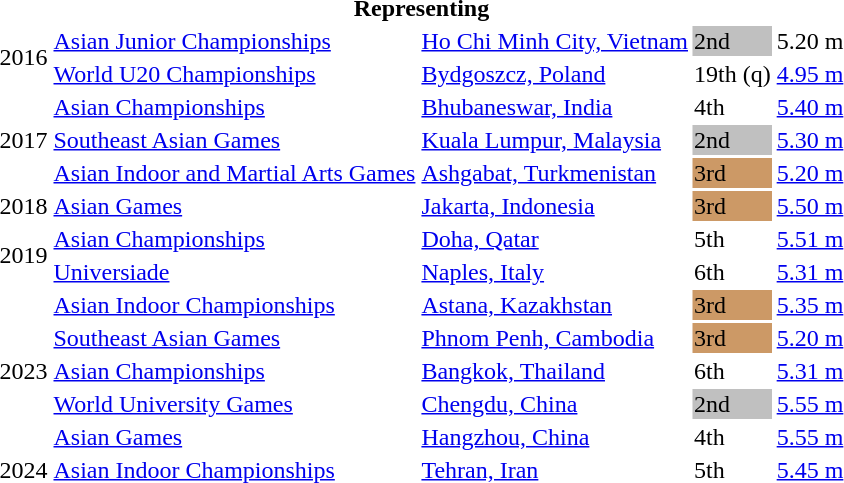<table>
<tr>
<th colspan="5">Representing </th>
</tr>
<tr>
<td rowspan=2>2016</td>
<td><a href='#'>Asian Junior Championships</a></td>
<td><a href='#'>Ho Chi Minh City, Vietnam</a></td>
<td bgcolor=silver>2nd</td>
<td>5.20 m</td>
</tr>
<tr>
<td><a href='#'>World U20 Championships</a></td>
<td><a href='#'>Bydgoszcz, Poland</a></td>
<td>19th (q)</td>
<td><a href='#'>4.95 m</a></td>
</tr>
<tr>
<td rowspan=3>2017</td>
<td><a href='#'>Asian Championships</a></td>
<td><a href='#'>Bhubaneswar, India</a></td>
<td>4th</td>
<td><a href='#'>5.40 m</a></td>
</tr>
<tr>
<td><a href='#'>Southeast Asian Games</a></td>
<td><a href='#'>Kuala Lumpur, Malaysia</a></td>
<td bgcolor=silver>2nd</td>
<td><a href='#'>5.30 m</a></td>
</tr>
<tr>
<td><a href='#'>Asian Indoor and Martial Arts Games</a></td>
<td><a href='#'>Ashgabat, Turkmenistan</a></td>
<td bgcolor=cc9966>3rd</td>
<td><a href='#'>5.20 m</a></td>
</tr>
<tr>
<td>2018</td>
<td><a href='#'>Asian Games</a></td>
<td><a href='#'>Jakarta, Indonesia</a></td>
<td bgcolor=cc9966>3rd</td>
<td><a href='#'>5.50 m</a></td>
</tr>
<tr>
<td rowspan=2>2019</td>
<td><a href='#'>Asian Championships</a></td>
<td><a href='#'>Doha, Qatar</a></td>
<td>5th</td>
<td><a href='#'>5.51 m</a></td>
</tr>
<tr>
<td><a href='#'>Universiade</a></td>
<td><a href='#'>Naples, Italy</a></td>
<td>6th</td>
<td><a href='#'>5.31 m</a></td>
</tr>
<tr>
<td rowspan=5>2023</td>
<td><a href='#'>Asian Indoor Championships</a></td>
<td><a href='#'>Astana, Kazakhstan</a></td>
<td bgcolor=cc9966>3rd</td>
<td><a href='#'>5.35 m</a></td>
</tr>
<tr>
<td><a href='#'>Southeast Asian Games</a></td>
<td><a href='#'>Phnom Penh, Cambodia</a></td>
<td bgcolor=cc9966>3rd</td>
<td><a href='#'>5.20 m</a></td>
</tr>
<tr>
<td><a href='#'>Asian Championships</a></td>
<td><a href='#'>Bangkok, Thailand</a></td>
<td>6th</td>
<td><a href='#'>5.31 m</a></td>
</tr>
<tr>
<td><a href='#'>World University Games</a></td>
<td><a href='#'>Chengdu, China</a></td>
<td bgcolor=silver>2nd</td>
<td><a href='#'>5.55 m</a></td>
</tr>
<tr>
<td><a href='#'>Asian Games</a></td>
<td><a href='#'>Hangzhou, China</a></td>
<td>4th</td>
<td><a href='#'>5.55 m</a></td>
</tr>
<tr>
<td>2024</td>
<td><a href='#'>Asian Indoor Championships</a></td>
<td><a href='#'>Tehran, Iran</a></td>
<td>5th</td>
<td><a href='#'>5.45 m</a></td>
</tr>
</table>
